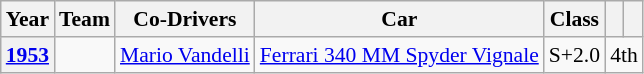<table class="wikitable" style="text-align:center; font-size:90%">
<tr>
<th>Year</th>
<th>Team</th>
<th>Co-Drivers</th>
<th>Car</th>
<th>Class</th>
<th></th>
<th></th>
</tr>
<tr>
<th><a href='#'>1953</a></th>
<td align="left"></td>
<td align="left"> <a href='#'>Mario Vandelli</a></td>
<td align="left"><a href='#'>Ferrari 340 MM Spyder Vignale</a></td>
<td>S+2.0</td>
<td colspan=2>4th</td>
</tr>
</table>
